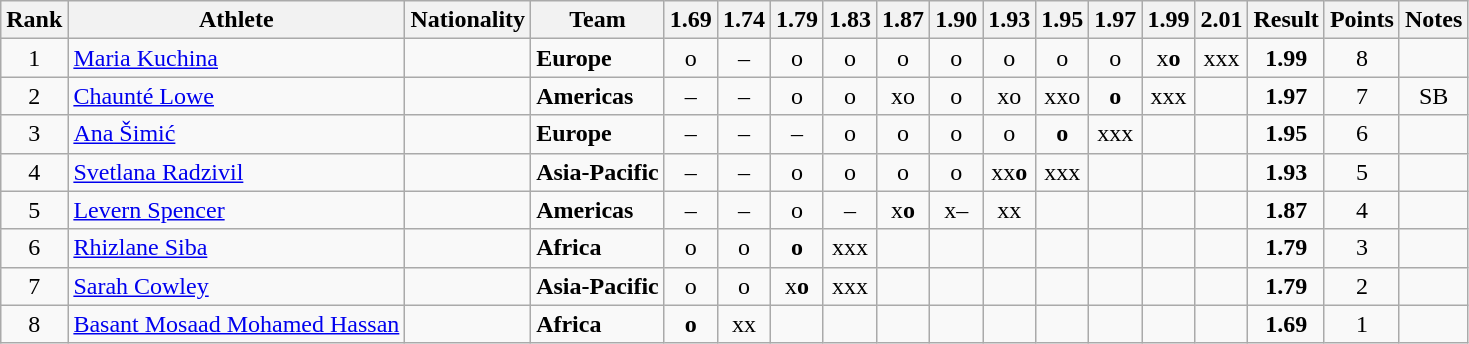<table class="wikitable sortable" style="text-align:center">
<tr>
<th>Rank</th>
<th>Athlete</th>
<th>Nationality</th>
<th>Team</th>
<th>1.69</th>
<th>1.74</th>
<th>1.79</th>
<th>1.83</th>
<th>1.87</th>
<th>1.90</th>
<th>1.93</th>
<th>1.95</th>
<th>1.97</th>
<th>1.99</th>
<th>2.01</th>
<th>Result</th>
<th>Points</th>
<th>Notes</th>
</tr>
<tr>
<td>1</td>
<td align="left"><a href='#'>Maria Kuchina</a></td>
<td align=left></td>
<td align=left><strong>Europe</strong></td>
<td>o</td>
<td>–</td>
<td>o</td>
<td>o</td>
<td>o</td>
<td>o</td>
<td>o</td>
<td>o</td>
<td>o</td>
<td>x<strong>o</strong></td>
<td>xxx</td>
<td><strong>1.99</strong></td>
<td>8</td>
<td></td>
</tr>
<tr>
<td>2</td>
<td align="left"><a href='#'>Chaunté Lowe</a></td>
<td align=left></td>
<td align=left><strong>Americas</strong></td>
<td>–</td>
<td>–</td>
<td>o</td>
<td>o</td>
<td>xo</td>
<td>o</td>
<td>xo</td>
<td>xxo</td>
<td><strong>o</strong></td>
<td>xxx</td>
<td></td>
<td><strong>1.97</strong></td>
<td>7</td>
<td>SB</td>
</tr>
<tr>
<td>3</td>
<td align="left"><a href='#'>Ana Šimić</a></td>
<td align=left></td>
<td align=left><strong>Europe</strong></td>
<td>–</td>
<td>–</td>
<td>–</td>
<td>o</td>
<td>o</td>
<td>o</td>
<td>o</td>
<td><strong>o</strong></td>
<td>xxx</td>
<td></td>
<td></td>
<td><strong>1.95</strong></td>
<td>6</td>
<td></td>
</tr>
<tr>
<td>4</td>
<td align="left"><a href='#'>Svetlana Radzivil</a></td>
<td align=left></td>
<td align=left><strong>Asia-Pacific</strong></td>
<td>–</td>
<td>–</td>
<td>o</td>
<td>o</td>
<td>o</td>
<td>o</td>
<td>xx<strong>o</strong></td>
<td>xxx</td>
<td></td>
<td></td>
<td></td>
<td><strong>1.93</strong></td>
<td>5</td>
<td></td>
</tr>
<tr>
<td>5</td>
<td align="left"><a href='#'>Levern Spencer</a></td>
<td align=left></td>
<td align=left><strong>Americas</strong></td>
<td>–</td>
<td>–</td>
<td>o</td>
<td>–</td>
<td>x<strong>o</strong></td>
<td>x–</td>
<td>xx</td>
<td></td>
<td></td>
<td></td>
<td></td>
<td><strong>1.87</strong></td>
<td>4</td>
<td></td>
</tr>
<tr>
<td>6</td>
<td align="left"><a href='#'>Rhizlane Siba</a></td>
<td align=left></td>
<td align=left><strong>Africa</strong></td>
<td>o</td>
<td>o</td>
<td><strong>o</strong></td>
<td>xxx</td>
<td></td>
<td></td>
<td></td>
<td></td>
<td></td>
<td></td>
<td></td>
<td><strong>1.79</strong></td>
<td>3</td>
<td></td>
</tr>
<tr>
<td>7</td>
<td align="left"><a href='#'>Sarah Cowley</a></td>
<td align=left></td>
<td align=left><strong>Asia-Pacific</strong></td>
<td>o</td>
<td>o</td>
<td>x<strong>o</strong></td>
<td>xxx</td>
<td></td>
<td></td>
<td></td>
<td></td>
<td></td>
<td></td>
<td></td>
<td><strong>1.79</strong></td>
<td>2</td>
<td></td>
</tr>
<tr>
<td>8</td>
<td align="left"><a href='#'>Basant Mosaad Mohamed Hassan</a></td>
<td align=left></td>
<td align=left><strong>Africa</strong></td>
<td><strong>o</strong></td>
<td>xx</td>
<td></td>
<td></td>
<td></td>
<td></td>
<td></td>
<td></td>
<td></td>
<td></td>
<td></td>
<td><strong>1.69</strong></td>
<td>1</td>
<td></td>
</tr>
</table>
